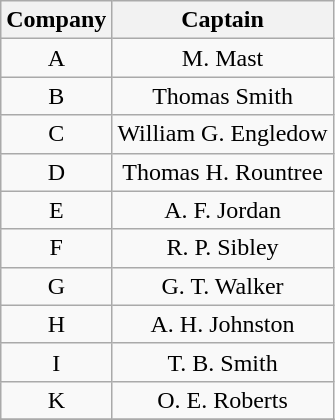<table class="wikitable" style="text-align:center; ">
<tr>
<th>Company</th>
<th>Captain</th>
</tr>
<tr>
<td rowspan=1>A</td>
<td>M. Mast</td>
</tr>
<tr>
<td rowspan=1>B</td>
<td>Thomas Smith</td>
</tr>
<tr>
<td rowspan=1>C</td>
<td>William G. Engledow</td>
</tr>
<tr>
<td rowspan=1>D</td>
<td>Thomas H. Rountree</td>
</tr>
<tr>
<td rowspan=1>E</td>
<td>A. F. Jordan</td>
</tr>
<tr>
<td rowspan=1>F</td>
<td>R. P. Sibley</td>
</tr>
<tr>
<td rowspan=1>G</td>
<td>G. T. Walker</td>
</tr>
<tr>
<td rowspan=1>H</td>
<td>A. H. Johnston</td>
</tr>
<tr>
<td rowspan=1>I</td>
<td>T. B. Smith</td>
</tr>
<tr>
<td rowspan=1>K</td>
<td>O. E. Roberts</td>
</tr>
<tr>
</tr>
</table>
